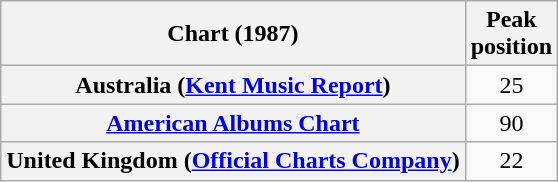<table class="wikitable sortable plainrowheaders" style="text-align:center">
<tr>
<th scope="col">Chart (1987)</th>
<th scope="col">Peak<br>position</th>
</tr>
<tr>
<th scope="row">Australia (<a href='#'>Kent Music Report</a>)</th>
<td style="text-align:center;">25</td>
</tr>
<tr>
<th scope="row"><a href='#'>American Albums Chart</a></th>
<td>90</td>
</tr>
<tr>
<th scope="row">United Kingdom (<a href='#'>Official Charts Company</a>)</th>
<td>22</td>
</tr>
</table>
